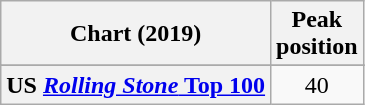<table class="wikitable sortable plainrowheaders" style="text-align:center;">
<tr>
<th>Chart (2019)</th>
<th>Peak<br>position</th>
</tr>
<tr>
</tr>
<tr>
</tr>
<tr>
</tr>
<tr>
</tr>
<tr>
</tr>
<tr>
<th scope="row">US <a href='#'><em>Rolling Stone</em> Top 100</a></th>
<td>40</td>
</tr>
</table>
